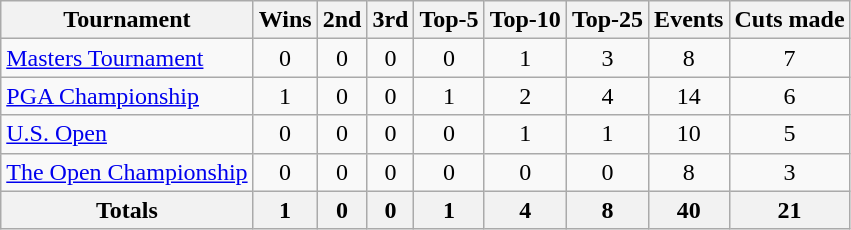<table class=wikitable style=text-align:center>
<tr>
<th>Tournament</th>
<th>Wins</th>
<th>2nd</th>
<th>3rd</th>
<th>Top-5</th>
<th>Top-10</th>
<th>Top-25</th>
<th>Events</th>
<th>Cuts made</th>
</tr>
<tr>
<td align=left><a href='#'>Masters Tournament</a></td>
<td>0</td>
<td>0</td>
<td>0</td>
<td>0</td>
<td>1</td>
<td>3</td>
<td>8</td>
<td>7</td>
</tr>
<tr>
<td align=left><a href='#'>PGA Championship</a></td>
<td>1</td>
<td>0</td>
<td>0</td>
<td>1</td>
<td>2</td>
<td>4</td>
<td>14</td>
<td>6</td>
</tr>
<tr>
<td align=left><a href='#'>U.S. Open</a></td>
<td>0</td>
<td>0</td>
<td>0</td>
<td>0</td>
<td>1</td>
<td>1</td>
<td>10</td>
<td>5</td>
</tr>
<tr>
<td align=left><a href='#'>The Open Championship</a></td>
<td>0</td>
<td>0</td>
<td>0</td>
<td>0</td>
<td>0</td>
<td>0</td>
<td>8</td>
<td>3</td>
</tr>
<tr>
<th>Totals</th>
<th>1</th>
<th>0</th>
<th>0</th>
<th>1</th>
<th>4</th>
<th>8</th>
<th>40</th>
<th>21</th>
</tr>
</table>
